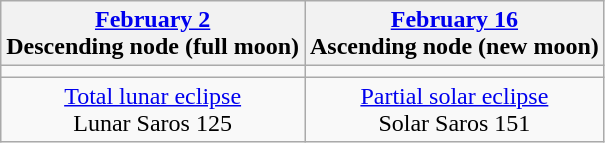<table class="wikitable">
<tr>
<th><a href='#'>February 2</a><br>Descending node (full moon)<br></th>
<th><a href='#'>February 16</a><br>Ascending node (new moon)<br></th>
</tr>
<tr>
<td></td>
<td></td>
</tr>
<tr align=center>
<td><a href='#'>Total lunar eclipse</a><br>Lunar Saros 125</td>
<td><a href='#'>Partial solar eclipse</a><br>Solar Saros 151</td>
</tr>
</table>
